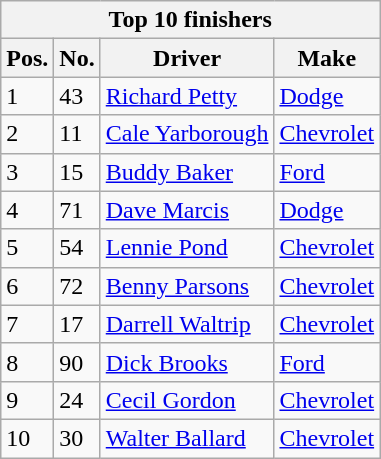<table class="wikitable">
<tr>
<th colspan="4">Top 10 finishers</th>
</tr>
<tr>
<th>Pos.</th>
<th>No.</th>
<th>Driver</th>
<th>Make</th>
</tr>
<tr>
<td>1</td>
<td>43</td>
<td><a href='#'>Richard Petty</a></td>
<td><a href='#'>Dodge</a></td>
</tr>
<tr>
<td>2</td>
<td>11</td>
<td><a href='#'>Cale Yarborough</a></td>
<td><a href='#'>Chevrolet</a></td>
</tr>
<tr>
<td>3</td>
<td>15</td>
<td><a href='#'>Buddy Baker</a></td>
<td><a href='#'>Ford</a></td>
</tr>
<tr>
<td>4</td>
<td>71</td>
<td><a href='#'>Dave Marcis</a></td>
<td><a href='#'>Dodge</a></td>
</tr>
<tr>
<td>5</td>
<td>54</td>
<td><a href='#'>Lennie Pond</a></td>
<td><a href='#'>Chevrolet</a></td>
</tr>
<tr>
<td>6</td>
<td>72</td>
<td><a href='#'>Benny Parsons</a></td>
<td><a href='#'>Chevrolet</a></td>
</tr>
<tr>
<td>7</td>
<td>17</td>
<td><a href='#'>Darrell Waltrip</a></td>
<td><a href='#'>Chevrolet</a></td>
</tr>
<tr>
<td>8</td>
<td>90</td>
<td><a href='#'>Dick Brooks</a></td>
<td><a href='#'>Ford</a></td>
</tr>
<tr>
<td>9</td>
<td>24</td>
<td><a href='#'>Cecil Gordon</a></td>
<td><a href='#'>Chevrolet</a></td>
</tr>
<tr>
<td>10</td>
<td>30</td>
<td><a href='#'>Walter Ballard</a></td>
<td><a href='#'>Chevrolet</a></td>
</tr>
</table>
